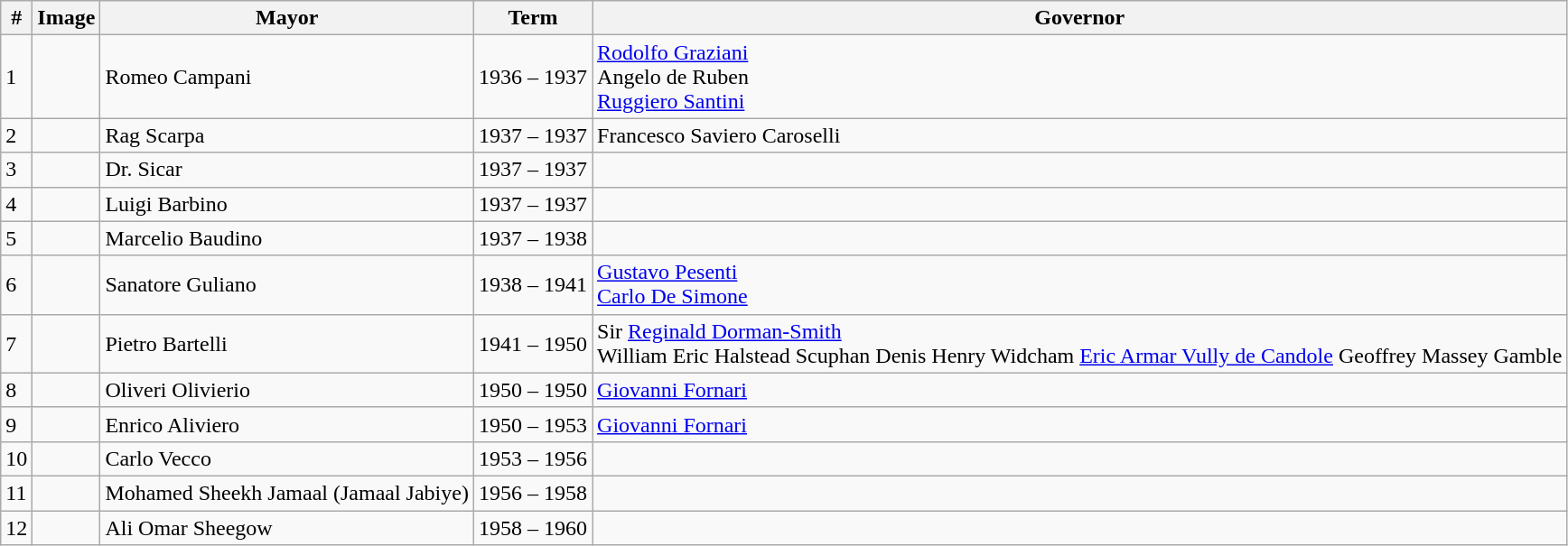<table class="wikitable">
<tr>
<th>#</th>
<th>Image</th>
<th>Mayor</th>
<th>Term</th>
<th>Governor</th>
</tr>
<tr>
<td>1</td>
<td></td>
<td>Romeo Campani</td>
<td>1936 – 1937</td>
<td><a href='#'>Rodolfo Graziani</a><br>Angelo de Ruben<br><a href='#'>Ruggiero Santini</a></td>
</tr>
<tr>
<td>2</td>
<td></td>
<td>Rag Scarpa</td>
<td>1937 – 1937</td>
<td>Francesco Saviero Caroselli</td>
</tr>
<tr>
<td>3</td>
<td></td>
<td>Dr. Sicar</td>
<td>1937 – 1937</td>
<td></td>
</tr>
<tr>
<td>4</td>
<td></td>
<td>Luigi Barbino</td>
<td>1937 – 1937</td>
<td></td>
</tr>
<tr>
<td>5</td>
<td></td>
<td>Marcelio Baudino</td>
<td>1937 – 1938</td>
<td></td>
</tr>
<tr>
<td>6</td>
<td></td>
<td>Sanatore Guliano</td>
<td>1938 – 1941</td>
<td><a href='#'>Gustavo Pesenti</a><br><a href='#'>Carlo De Simone</a></td>
</tr>
<tr>
<td>7</td>
<td></td>
<td>Pietro Bartelli</td>
<td>1941 – 1950</td>
<td>Sir <a href='#'>Reginald Dorman-Smith</a><br>William Eric Halstead Scuphan
Denis Henry Widcham
<a href='#'>Eric Armar Vully de Candole</a>
Geoffrey Massey Gamble</td>
</tr>
<tr>
<td>8</td>
<td></td>
<td>Oliveri Olivierio</td>
<td>1950 – 1950</td>
<td><a href='#'>Giovanni Fornari</a></td>
</tr>
<tr>
<td>9</td>
<td></td>
<td>Enrico Aliviero</td>
<td>1950 – 1953</td>
<td><a href='#'>Giovanni Fornari</a></td>
</tr>
<tr>
<td>10</td>
<td></td>
<td>Carlo Vecco</td>
<td>1953 – 1956</td>
<td></td>
</tr>
<tr>
<td>11</td>
<td></td>
<td>Mohamed Sheekh Jamaal (Jamaal Jabiye)</td>
<td>1956 – 1958</td>
<td></td>
</tr>
<tr>
<td>12</td>
<td></td>
<td>Ali Omar Sheegow</td>
<td>1958 – 1960</td>
<td></td>
</tr>
</table>
